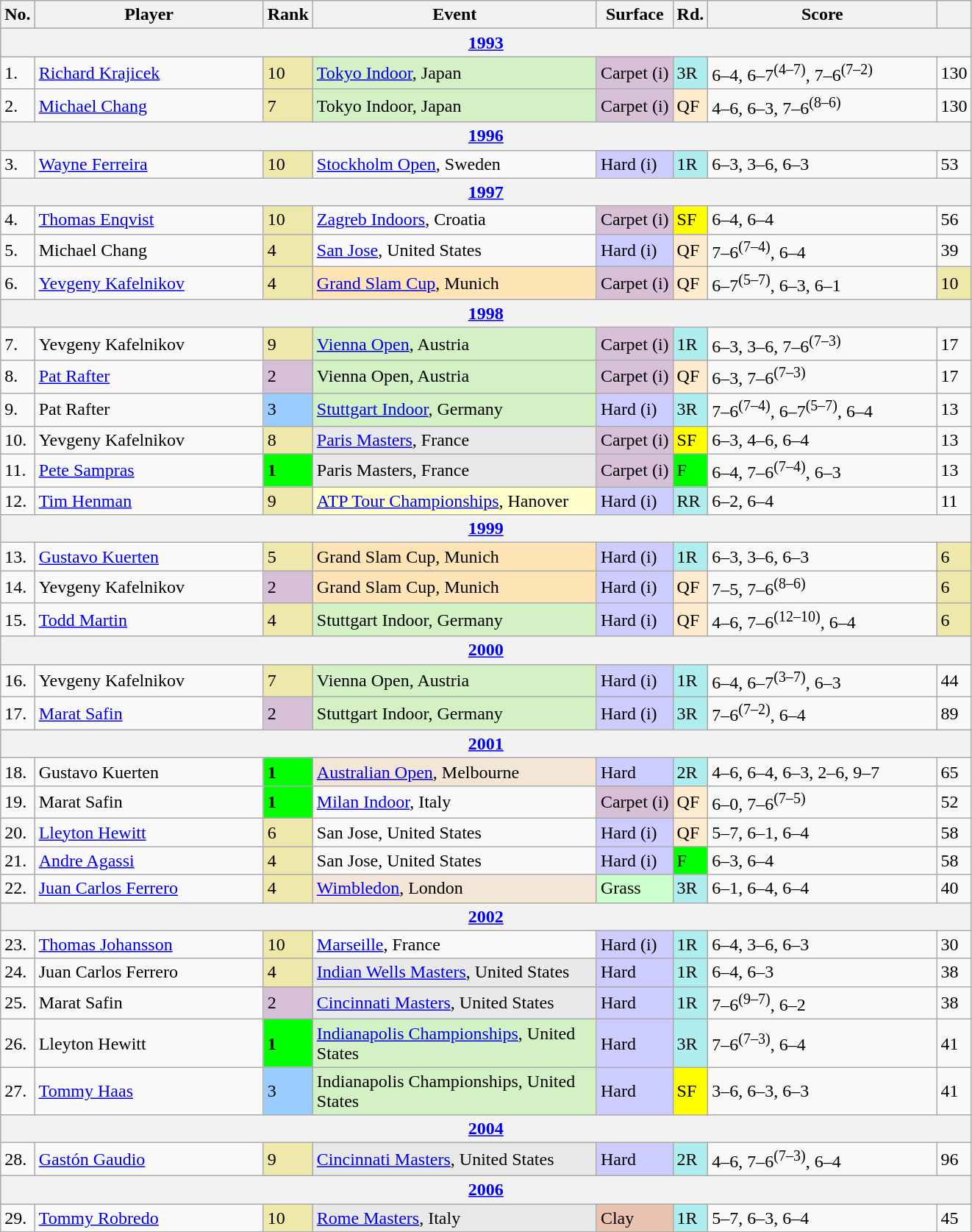<table class="wikitable sortable">
<tr>
<th>No.</th>
<th width=200>Player</th>
<th>Rank</th>
<th width=250>Event</th>
<th>Surface</th>
<th>Rd.</th>
<th width=200>Score</th>
<th></th>
</tr>
<tr>
<th colspan=8><a href='#'>1993</a></th>
</tr>
<tr>
<td>1.</td>
<td> <a href='#'>Richard Krajicek</a></td>
<td bgcolor=EEE8AA>10</td>
<td bgcolor=d4f1c5><a href='#'>Tokyo Indoor</a>, Japan</td>
<td bgcolor=thistle>Carpet (i)</td>
<td bgcolor=afeeee>3R</td>
<td>6–4, 6–7<sup>(4–7)</sup>, 7–6<sup>(7–2)</sup></td>
<td>130</td>
</tr>
<tr>
<td>2.</td>
<td> <a href='#'>Michael Chang</a></td>
<td bgcolor=EEE8AA>7</td>
<td bgcolor=d4f1c5>Tokyo Indoor, Japan</td>
<td bgcolor=thistle>Carpet (i)</td>
<td bgcolor=ffebcd>QF</td>
<td>4–6, 6–3, 7–6<sup>(8–6)</sup></td>
<td>130</td>
</tr>
<tr>
<th colspan=8><a href='#'>1996</a></th>
</tr>
<tr>
<td>3.</td>
<td> <a href='#'>Wayne Ferreira</a></td>
<td bgcolor=EEE8AA>10</td>
<td><a href='#'>Stockholm Open</a>, Sweden</td>
<td bgcolor=CCCCFF>Hard (i)</td>
<td bgcolor=afeeee>1R</td>
<td>6–3, 3–6, 6–3</td>
<td>53</td>
</tr>
<tr>
<th colspan=8><a href='#'>1997</a></th>
</tr>
<tr>
<td>4.</td>
<td> <a href='#'>Thomas Enqvist</a></td>
<td bgcolor=EEE8AA>10</td>
<td><a href='#'>Zagreb Indoors</a>, Croatia</td>
<td bgcolor=thistle>Carpet (i)</td>
<td bgcolor=yellow>SF</td>
<td>6–4, 6–4</td>
<td>56</td>
</tr>
<tr>
<td>5.</td>
<td> Michael Chang</td>
<td bgcolor=EEE8AA>4</td>
<td><a href='#'>San Jose</a>, United States</td>
<td bgcolor=CCCCFF>Hard (i)</td>
<td bgcolor=ffebcd>QF</td>
<td>7–6<sup>(7–4)</sup>, 6–4</td>
<td>39</td>
</tr>
<tr>
<td>6.</td>
<td> <a href='#'>Yevgeny Kafelnikov</a></td>
<td bgcolor=EEE8AA>4</td>
<td bgcolor=moccasin><a href='#'>Grand Slam Cup</a>, Munich</td>
<td bgcolor=thistle>Carpet (i)</td>
<td bgcolor=ffebcd>QF</td>
<td>6–7<sup>(5–7)</sup>, 6–3, 6–1</td>
<td bgcolor=EEE8AA>10</td>
</tr>
<tr>
<th colspan=8><a href='#'>1998</a></th>
</tr>
<tr>
<td>7.</td>
<td> Yevgeny Kafelnikov</td>
<td bgcolor=EEE8AA>9</td>
<td bgcolor=d4f1c5><a href='#'>Vienna Open</a>, Austria</td>
<td bgcolor=thistle>Carpet (i)</td>
<td bgcolor=afeeee>1R</td>
<td>6–3, 3–6, 7–6<sup>(7–3)</sup></td>
<td>17</td>
</tr>
<tr>
<td>8.</td>
<td> <a href='#'>Pat Rafter</a></td>
<td bgcolor=thistle>2</td>
<td bgcolor=d4f1c5>Vienna Open, Austria</td>
<td bgcolor=thistle>Carpet (i)</td>
<td bgcolor=ffebcd>QF</td>
<td>6–3, 7–6<sup>(7–3)</sup></td>
<td>17</td>
</tr>
<tr>
<td>9.</td>
<td> Pat Rafter</td>
<td bgcolor=99ccff>3</td>
<td bgcolor=d4f1c5><a href='#'>Stuttgart Indoor</a>, Germany</td>
<td bgcolor=CCCCFF>Hard (i)</td>
<td bgcolor=afeeee>3R</td>
<td>7–6<sup>(7–4)</sup>, 6–7<sup>(5–7)</sup>, 6–4</td>
<td>13</td>
</tr>
<tr>
<td>10.</td>
<td> Yevgeny Kafelnikov</td>
<td bgcolor=EEE8AA>8</td>
<td bgcolor=e9e9e9><a href='#'>Paris Masters</a>, France</td>
<td bgcolor=thistle>Carpet (i)</td>
<td bgcolor=yellow>SF</td>
<td>6–3, 4–6, 6–4</td>
<td>13</td>
</tr>
<tr>
<td>11.</td>
<td> <a href='#'>Pete Sampras</a></td>
<td bgcolor=lime><strong>1</strong></td>
<td bgcolor=e9e9e9>Paris Masters, France</td>
<td bgcolor=thistle>Carpet (i)</td>
<td bgcolor=lime>F</td>
<td>6–4, 7–6<sup>(7–4)</sup>, 6–3</td>
<td>13</td>
</tr>
<tr>
<td>12.</td>
<td> <a href='#'>Tim Henman</a></td>
<td bgcolor=EEE8AA>9</td>
<td bgcolor=ffffcc><a href='#'>ATP Tour Championships</a>, Hanover</td>
<td bgcolor=CCCCFF>Hard (i)</td>
<td bgcolor=afeeee>RR</td>
<td>6–2, 6–4</td>
<td>11</td>
</tr>
<tr>
<th colspan=8><a href='#'>1999</a></th>
</tr>
<tr>
<td>13.</td>
<td> <a href='#'>Gustavo Kuerten</a></td>
<td bgcolor=EEE8AA>5</td>
<td bgcolor=moccasin>Grand Slam Cup, Munich</td>
<td bgcolor=CCCCFF>Hard (i)</td>
<td bgcolor=afeeee>1R</td>
<td>6–3, 3–6, 6–3</td>
<td bgcolor=EEE8AA>6</td>
</tr>
<tr>
<td>14.</td>
<td> Yevgeny Kafelnikov</td>
<td bgcolor=thistle>2</td>
<td bgcolor=moccasin>Grand Slam Cup, Munich</td>
<td bgcolor=CCCCFF>Hard (i)</td>
<td bgcolor=ffebcd>QF</td>
<td>7–5, 7–6<sup>(8–6)</sup></td>
<td bgcolor=EEE8AA>6</td>
</tr>
<tr>
<td>15.</td>
<td> <a href='#'>Todd Martin</a></td>
<td bgcolor=EEE8AA>4</td>
<td bgcolor=d4f1c5>Stuttgart Indoor, Germany</td>
<td bgcolor=CCCCFF>Hard (i)</td>
<td bgcolor=ffebcd>QF</td>
<td>4–6, 7–6<sup>(12–10)</sup>, 6–4</td>
<td bgcolor=EEE8AA>6</td>
</tr>
<tr>
<th colspan=8><a href='#'>2000</a></th>
</tr>
<tr>
<td>16.</td>
<td> Yevgeny Kafelnikov</td>
<td bgcolor=EEE8AA>7</td>
<td bgcolor=d4f1c5>Vienna Open, Austria</td>
<td bgcolor=CCCCFF>Hard (i)</td>
<td bgcolor=afeeee>1R</td>
<td>6–4, 6–7<sup>(3–7)</sup>, 6–3</td>
<td>44</td>
</tr>
<tr>
<td>17.</td>
<td> <a href='#'>Marat Safin</a></td>
<td bgcolor=thistle>2</td>
<td bgcolor=d4f1c5>Stuttgart Indoor, Germany</td>
<td bgcolor=CCCCFF>Hard (i)</td>
<td bgcolor=afeeee>3R</td>
<td>7–6<sup>(7–2)</sup>, 6–4</td>
<td>89</td>
</tr>
<tr>
<th colspan=8><a href='#'>2001</a></th>
</tr>
<tr>
<td>18.</td>
<td> Gustavo Kuerten</td>
<td bgcolor=lime><strong>1</strong></td>
<td bgcolor=f3e6d7><a href='#'>Australian Open</a>, Melbourne</td>
<td bgcolor=CCCCFF>Hard</td>
<td bgcolor=afeeee>2R</td>
<td>4–6, 6–4, 6–3, 2–6, 9–7</td>
<td>65</td>
</tr>
<tr>
<td>19.</td>
<td> Marat Safin</td>
<td bgcolor=lime><strong>1</strong></td>
<td><a href='#'>Milan Indoor</a>, Italy</td>
<td bgcolor=thistle>Carpet (i)</td>
<td bgcolor=ffebcd>QF</td>
<td>6–0, 7–6<sup>(7–5)</sup></td>
<td>52</td>
</tr>
<tr>
<td>20.</td>
<td> <a href='#'>Lleyton Hewitt</a></td>
<td bgcolor=EEE8AA>6</td>
<td>San Jose, United States</td>
<td bgcolor=CCCCFF>Hard (i)</td>
<td bgcolor=ffebcd>QF</td>
<td>5–7, 6–1, 6–4</td>
<td>58</td>
</tr>
<tr>
<td>21.</td>
<td> <a href='#'>Andre Agassi</a></td>
<td bgcolor=EEE8AA>4</td>
<td>San Jose, United States</td>
<td bgcolor=CCCCFF>Hard (i)</td>
<td bgcolor=lime>F</td>
<td>6–3, 6–4</td>
<td>58</td>
</tr>
<tr>
<td>22.</td>
<td> <a href='#'>Juan Carlos Ferrero</a></td>
<td bgcolor=EEE8AA>4</td>
<td bgcolor=f3e6d7><a href='#'>Wimbledon</a>, London</td>
<td bgcolor=#cfc>Grass</td>
<td bgcolor=afeeee>3R</td>
<td>6–1, 6–4, 6–4</td>
<td>40</td>
</tr>
<tr>
<th colspan=8><a href='#'>2002</a></th>
</tr>
<tr>
<td>23.</td>
<td> <a href='#'>Thomas Johansson</a></td>
<td bgcolor=EEE8AA>10</td>
<td><a href='#'>Marseille</a>, France</td>
<td bgcolor=CCCCFF>Hard (i)</td>
<td bgcolor=afeeee>1R</td>
<td>6–4, 3–6, 6–3</td>
<td>30</td>
</tr>
<tr>
<td>24.</td>
<td> Juan Carlos Ferrero</td>
<td bgcolor=EEE8AA>4</td>
<td bgcolor=e9e9e9><a href='#'>Indian Wells Masters</a>, United States</td>
<td bgcolor=CCCCFF>Hard</td>
<td bgcolor=afeeee>1R</td>
<td>6–4, 6–3</td>
<td>38</td>
</tr>
<tr>
<td>25.</td>
<td> Marat Safin</td>
<td bgcolor=thistle>2</td>
<td bgcolor=e9e9e9><a href='#'>Cincinnati Masters</a>, United States</td>
<td bgcolor=CCCCFF>Hard</td>
<td bgcolor=afeeee>1R</td>
<td>7–6<sup>(9–7)</sup>, 6–2</td>
<td>38</td>
</tr>
<tr>
<td>26.</td>
<td> Lleyton Hewitt</td>
<td bgcolor=lime><strong>1</strong></td>
<td bgcolor=d4f1c5><a href='#'>Indianapolis Championships</a>, United States</td>
<td bgcolor=CCCCFF>Hard</td>
<td bgcolor=afeeee>3R</td>
<td>7–6<sup>(7–3)</sup>, 6–4</td>
<td>41</td>
</tr>
<tr>
<td>27.</td>
<td> <a href='#'>Tommy Haas</a></td>
<td bgcolor=99ccff>3</td>
<td bgcolor=d4f1c5>Indianapolis Championships, United States</td>
<td bgcolor=CCCCFF>Hard</td>
<td bgcolor=yellow>SF</td>
<td>3–6, 6–3, 6–3</td>
<td>41</td>
</tr>
<tr>
<th colspan=8><a href='#'>2004</a></th>
</tr>
<tr>
<td>28.</td>
<td> <a href='#'>Gastón Gaudio</a></td>
<td bgcolor=EEE8AA>9</td>
<td bgcolor=e9e9e9><a href='#'>Cincinnati Masters</a>, United States</td>
<td bgcolor=CCCCFF>Hard</td>
<td bgcolor=afeeee>2R</td>
<td>4–6, 7–6<sup>(7–3)</sup>, 6–4</td>
<td>96</td>
</tr>
<tr>
<th colspan=8><a href='#'>2006</a></th>
</tr>
<tr>
<td>29.</td>
<td> <a href='#'>Tommy Robredo</a></td>
<td bgcolor=EEE8AA>10</td>
<td bgcolor=e9e9e9><a href='#'>Rome Masters</a>, Italy</td>
<td bgcolor=#ebc2af>Clay</td>
<td bgcolor=afeeee>1R</td>
<td>5–7, 6–3, 6–4</td>
<td>45</td>
</tr>
</table>
